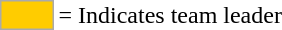<table>
<tr>
<td style="background-color:#FFCC00; border:1px solid #aaaaaa; width:2em;"></td>
<td>= Indicates team leader</td>
</tr>
</table>
